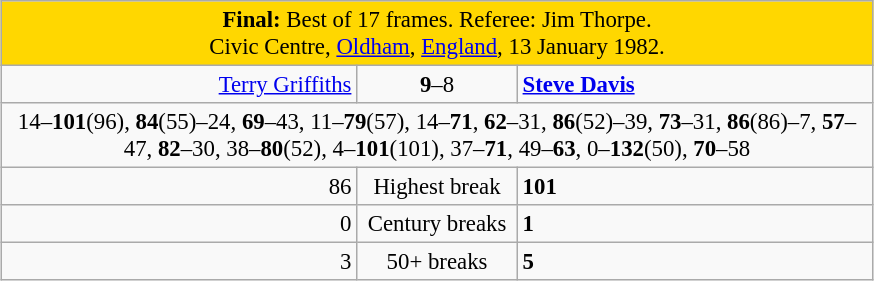<table class="wikitable" style="font-size: 95%; margin: 1em auto 1em auto;">
<tr>
<td colspan="3" align="center" bgcolor="#ffd700"><strong>Final:</strong> Best of 17 frames. Referee: Jim Thorpe.<br>Civic Centre, <a href='#'>Oldham</a>, <a href='#'>England</a>, 13 January 1982.</td>
</tr>
<tr>
<td width="230" align="right"><a href='#'>Terry Griffiths</a> <br></td>
<td width="100" align="center"><strong>9</strong>–8</td>
<td width="230"><strong><a href='#'>Steve Davis</a></strong> <br></td>
</tr>
<tr>
<td colspan="3" align="center" style="font-size: 100%">14–<strong>101</strong>(96), <strong>84</strong>(55)–24, <strong>69</strong>–43, 11–<strong>79</strong>(57), 14–<strong>71</strong>, <strong>62</strong>–31, <strong>86</strong>(52)–39, <strong>73</strong>–31, <strong>86</strong>(86)–7, <strong>57</strong>–47, <strong>82</strong>–30, 38–<strong>80</strong>(52), 4–<strong>101</strong>(101), 37–<strong>71</strong>, 49–<strong>63</strong>, 0–<strong>132</strong>(50), <strong>70</strong>–58</td>
</tr>
<tr>
<td align="right">86</td>
<td align="center">Highest break</td>
<td><strong>101</strong></td>
</tr>
<tr>
<td align="right">0</td>
<td align="center">Century breaks</td>
<td><strong>1</strong></td>
</tr>
<tr>
<td align="right">3</td>
<td align="center">50+ breaks</td>
<td><strong>5</strong></td>
</tr>
</table>
